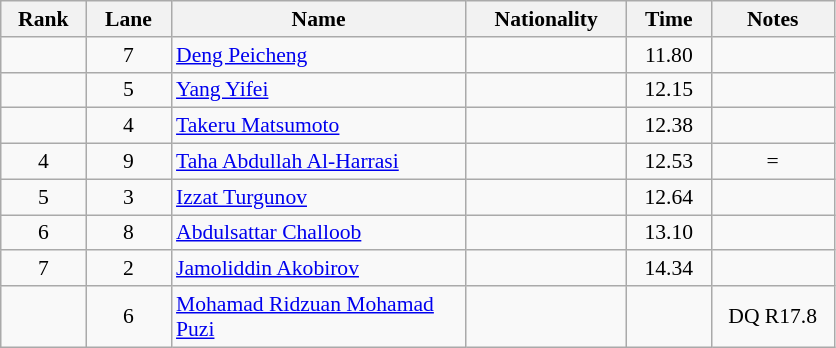<table class="wikitable sortable" style="font-size:90%; text-align:center">
<tr>
<th width="50">Rank</th>
<th width="50">Lane</th>
<th width="190">Name</th>
<th width="100">Nationality</th>
<th width="50">Time</th>
<th width="75">Notes</th>
</tr>
<tr>
<td></td>
<td>7</td>
<td align="left"><a href='#'>Deng Peicheng</a></td>
<td align="left"></td>
<td>11.80</td>
<td></td>
</tr>
<tr>
<td></td>
<td>5</td>
<td align="left"><a href='#'>Yang Yifei</a></td>
<td align="left"></td>
<td>12.15</td>
<td></td>
</tr>
<tr>
<td></td>
<td>4</td>
<td align="left"><a href='#'>Takeru Matsumoto</a></td>
<td align="left"></td>
<td>12.38</td>
<td></td>
</tr>
<tr>
<td>4</td>
<td>9</td>
<td align="left"><a href='#'>Taha Abdullah Al-Harrasi</a></td>
<td align="left"></td>
<td>12.53</td>
<td>=</td>
</tr>
<tr>
<td>5</td>
<td>3</td>
<td align="left"><a href='#'>Izzat Turgunov</a></td>
<td align="left"></td>
<td>12.64</td>
<td></td>
</tr>
<tr>
<td>6</td>
<td>8</td>
<td align="left"><a href='#'>Abdulsattar Challoob</a></td>
<td align="left"></td>
<td>13.10</td>
<td></td>
</tr>
<tr>
<td>7</td>
<td>2</td>
<td align="left"><a href='#'>Jamoliddin Akobirov</a></td>
<td align="left"></td>
<td>14.34</td>
<td></td>
</tr>
<tr>
<td></td>
<td>6</td>
<td align="left"><a href='#'>Mohamad Ridzuan Mohamad Puzi</a></td>
<td align="left"></td>
<td></td>
<td>DQ R17.8</td>
</tr>
</table>
